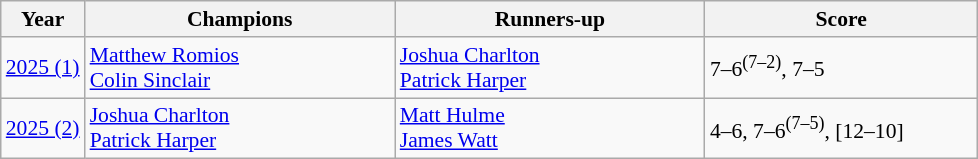<table class="wikitable" style="font-size:90%">
<tr>
<th>Year</th>
<th width="200">Champions</th>
<th width="200">Runners-up</th>
<th width="175">Score</th>
</tr>
<tr>
<td><a href='#'>2025 (1)</a></td>
<td> <a href='#'>Matthew Romios</a><br> <a href='#'>Colin Sinclair</a></td>
<td> <a href='#'>Joshua Charlton</a><br> <a href='#'>Patrick Harper</a></td>
<td>7–6<sup>(7–2)</sup>, 7–5</td>
</tr>
<tr>
<td><a href='#'>2025 (2)</a></td>
<td> <a href='#'>Joshua Charlton</a><br> <a href='#'>Patrick Harper</a></td>
<td> <a href='#'>Matt Hulme</a><br> <a href='#'>James Watt</a></td>
<td>4–6, 7–6<sup>(7–5)</sup>, [12–10]</td>
</tr>
</table>
